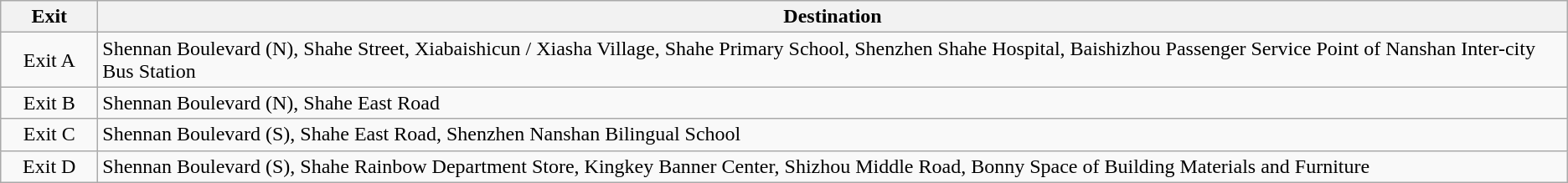<table class="wikitable">
<tr>
<th style="width:70px">Exit</th>
<th>Destination</th>
</tr>
<tr>
<td align="center">Exit A</td>
<td>Shennan Boulevard (N), Shahe Street, Xiabaishicun / Xiasha Village, Shahe Primary School, Shenzhen Shahe Hospital, Baishizhou Passenger Service Point of Nanshan Inter-city Bus Station</td>
</tr>
<tr>
<td align="center">Exit B</td>
<td>Shennan Boulevard (N), Shahe East Road</td>
</tr>
<tr>
<td align="center">Exit C</td>
<td>Shennan Boulevard (S), Shahe East Road, Shenzhen Nanshan Bilingual School</td>
</tr>
<tr>
<td align="center">Exit D</td>
<td>Shennan Boulevard (S), Shahe Rainbow Department Store, Kingkey Banner Center, Shizhou Middle Road, Bonny Space of Building Materials and Furniture</td>
</tr>
</table>
